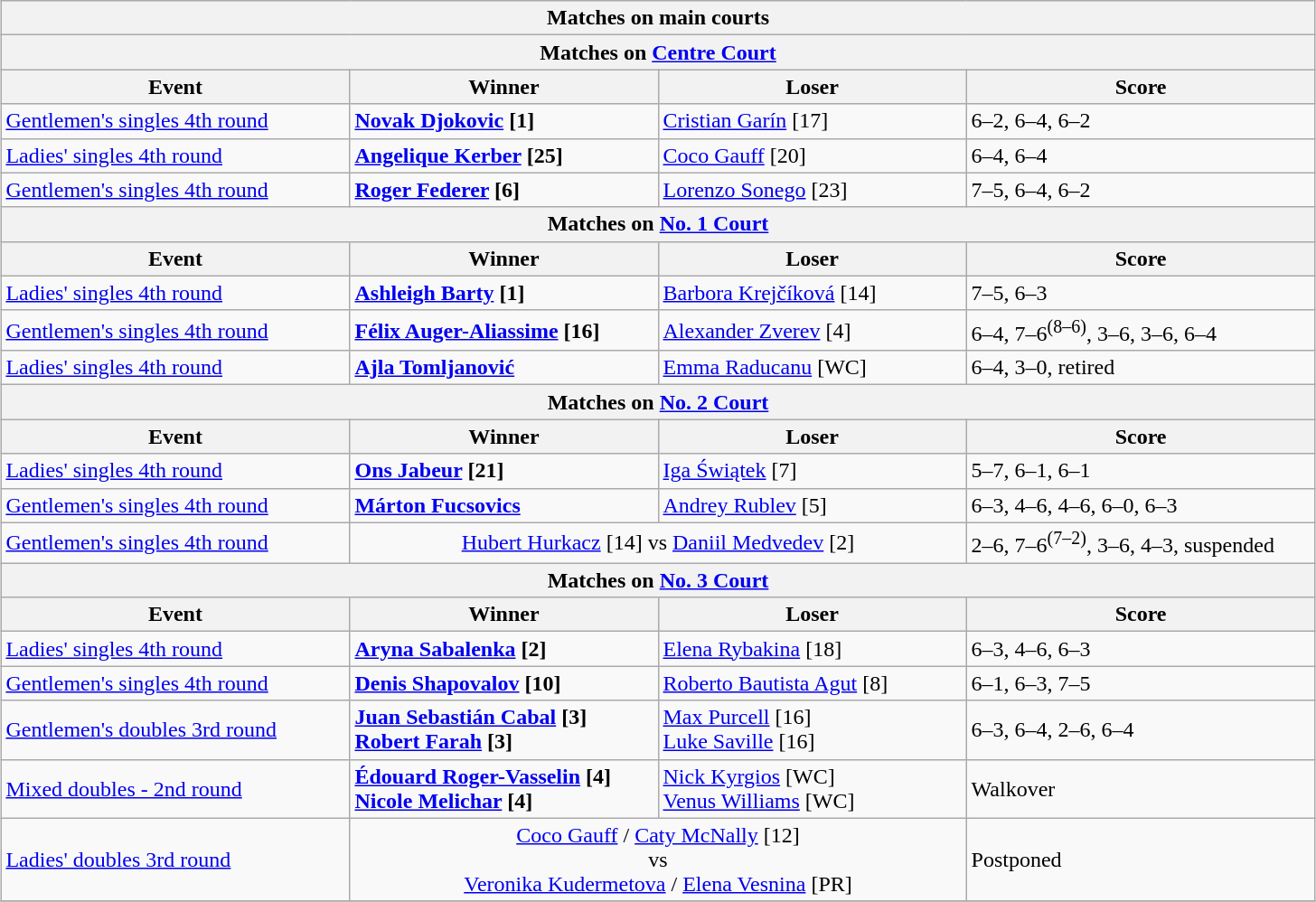<table class="wikitable collapsible uncollapsed" style="margin:auto;">
<tr>
<th colspan="4" style="white-space:nowrap;">Matches on main courts</th>
</tr>
<tr>
<th colspan="4">Matches on <a href='#'>Centre Court</a></th>
</tr>
<tr>
<th width="250">Event</th>
<th width="220">Winner</th>
<th width="220">Loser</th>
<th width="250">Score</th>
</tr>
<tr>
<td><a href='#'>Gentlemen's singles 4th round</a></td>
<td><strong> <a href='#'>Novak Djokovic</a> [1]</strong></td>
<td> <a href='#'>Cristian Garín</a> [17]</td>
<td>6–2, 6–4, 6–2</td>
</tr>
<tr>
<td><a href='#'>Ladies' singles 4th round</a></td>
<td><strong> <a href='#'>Angelique Kerber</a> [25]</strong></td>
<td> <a href='#'>Coco Gauff</a> [20]</td>
<td>6–4, 6–4</td>
</tr>
<tr>
<td><a href='#'>Gentlemen's singles 4th round</a></td>
<td><strong> <a href='#'>Roger Federer</a> [6]</strong></td>
<td> <a href='#'>Lorenzo Sonego</a> [23]</td>
<td>7–5, 6–4, 6–2</td>
</tr>
<tr>
<th colspan="4">Matches on <a href='#'>No. 1 Court</a></th>
</tr>
<tr>
<th width="250">Event</th>
<th width="220">Winner</th>
<th width="220">Loser</th>
<th width="250">Score</th>
</tr>
<tr>
<td><a href='#'>Ladies' singles 4th round</a></td>
<td><strong> <a href='#'>Ashleigh Barty</a> [1]</strong></td>
<td> <a href='#'>Barbora Krejčíková</a> [14]</td>
<td>7–5, 6–3</td>
</tr>
<tr>
<td><a href='#'>Gentlemen's singles 4th round</a></td>
<td><strong> <a href='#'>Félix Auger-Aliassime</a> [16]</strong></td>
<td> <a href='#'>Alexander Zverev</a> [4]</td>
<td>6–4, 7–6<sup>(8–6)</sup>, 3–6, 3–6, 6–4</td>
</tr>
<tr>
<td><a href='#'>Ladies' singles 4th round</a></td>
<td><strong> <a href='#'>Ajla Tomljanović</a></strong></td>
<td> <a href='#'>Emma Raducanu</a> [WC]</td>
<td>6–4, 3–0, retired</td>
</tr>
<tr>
<th colspan="4">Matches on <a href='#'>No. 2 Court</a></th>
</tr>
<tr>
<th width="250">Event</th>
<th width="220">Winner</th>
<th width="220">Loser</th>
<th width="250">Score</th>
</tr>
<tr>
<td><a href='#'>Ladies' singles 4th round</a></td>
<td><strong> <a href='#'>Ons Jabeur</a> [21]</strong></td>
<td> <a href='#'>Iga Świątek</a> [7]</td>
<td>5–7, 6–1, 6–1</td>
</tr>
<tr>
<td><a href='#'>Gentlemen's singles 4th round</a></td>
<td><strong> <a href='#'>Márton Fucsovics</a></strong></td>
<td> <a href='#'>Andrey Rublev</a> [5]</td>
<td>6–3, 4–6, 4–6, 6–0, 6–3</td>
</tr>
<tr>
<td><a href='#'>Gentlemen's singles 4th round</a></td>
<td colspan="2" align="center"> <a href='#'>Hubert Hurkacz</a> [14] vs  <a href='#'>Daniil Medvedev</a> [2]</td>
<td>2–6, 7–6<sup>(7–2)</sup>, 3–6, 4–3, suspended</td>
</tr>
<tr>
<th colspan="4">Matches on <a href='#'>No. 3 Court</a></th>
</tr>
<tr>
<th width="220">Event</th>
<th width="220">Winner</th>
<th width="220">Loser</th>
<th width="250">Score</th>
</tr>
<tr>
<td><a href='#'>Ladies' singles 4th round</a></td>
<td><strong> <a href='#'>Aryna Sabalenka</a> [2]</strong></td>
<td> <a href='#'>Elena Rybakina</a> [18]</td>
<td>6–3, 4–6, 6–3</td>
</tr>
<tr>
<td><a href='#'>Gentlemen's singles 4th round</a></td>
<td><strong> <a href='#'>Denis Shapovalov</a> [10]</strong></td>
<td> <a href='#'>Roberto Bautista Agut</a> [8]</td>
<td>6–1, 6–3, 7–5</td>
</tr>
<tr>
<td><a href='#'>Gentlemen's doubles 3rd round</a></td>
<td><strong> <a href='#'>Juan Sebastián Cabal</a> [3]<br>  <a href='#'>Robert Farah</a> [3]</strong></td>
<td> <a href='#'>Max Purcell</a> [16]<br> <a href='#'>Luke Saville</a> [16]</td>
<td>6–3, 6–4, 2–6, 6–4</td>
</tr>
<tr>
<td><a href='#'>Mixed doubles - 2nd round</a></td>
<td><strong> <a href='#'>Édouard Roger-Vasselin</a> [4]<br> <a href='#'>Nicole Melichar</a> [4]</strong></td>
<td> <a href='#'>Nick Kyrgios</a> [WC]<br> <a href='#'>Venus Williams</a> [WC]</td>
<td>Walkover</td>
</tr>
<tr>
<td><a href='#'>Ladies' doubles 3rd round</a></td>
<td colspan="2" align="center"> <a href='#'>Coco Gauff</a> /  <a href='#'>Caty McNally</a> [12]<br>vs<br> <a href='#'>Veronika Kudermetova</a> /  <a href='#'>Elena Vesnina</a> [PR]</td>
<td>Postponed</td>
</tr>
<tr>
</tr>
</table>
